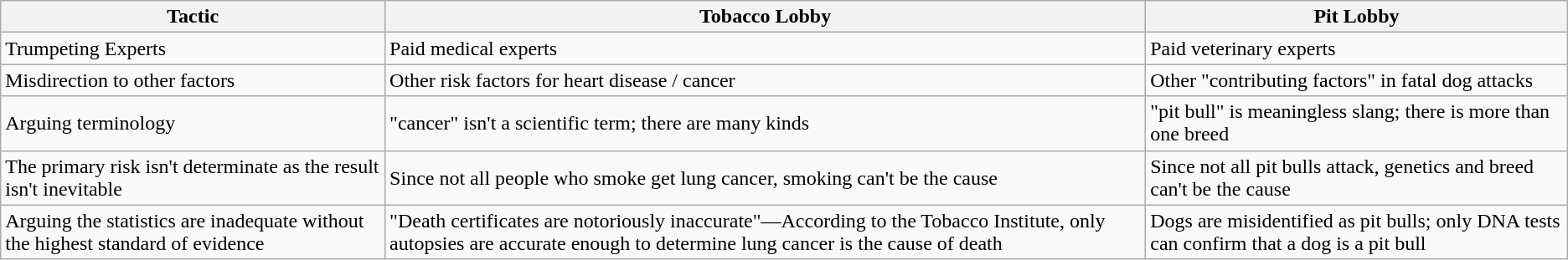<table class="wikitable">
<tr>
<th>Tactic</th>
<th>Tobacco Lobby</th>
<th>Pit Lobby</th>
</tr>
<tr>
<td>Trumpeting Experts</td>
<td>Paid medical experts</td>
<td>Paid veterinary experts</td>
</tr>
<tr>
<td>Misdirection to other factors</td>
<td>Other risk factors for heart disease / cancer</td>
<td>Other "contributing factors" in fatal dog attacks</td>
</tr>
<tr>
<td>Arguing terminology</td>
<td>"cancer" isn't a scientific term; there are many kinds</td>
<td>"pit bull" is meaningless slang; there is more than one breed</td>
</tr>
<tr>
<td>The primary risk isn't determinate as the result isn't inevitable</td>
<td>Since not all people who smoke get lung cancer, smoking can't be the cause</td>
<td>Since not all pit bulls attack, genetics and breed can't be the cause</td>
</tr>
<tr>
<td>Arguing the statistics are inadequate without the highest standard of evidence</td>
<td>"Death certificates are notoriously inaccurate"—According to the Tobacco Institute, only autopsies are accurate enough to determine lung cancer is the cause of death</td>
<td>Dogs are misidentified as pit bulls; only DNA tests can confirm that a dog is a pit bull</td>
</tr>
</table>
